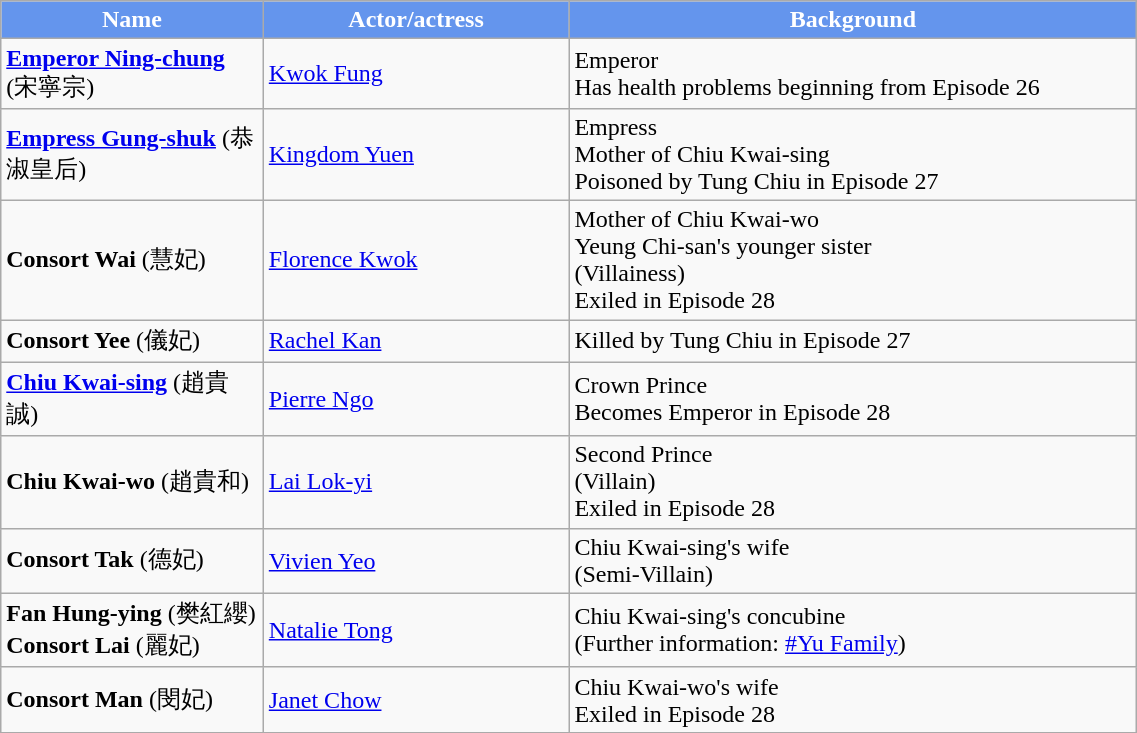<table class="wikitable" width="60%">
<tr style="background:cornflowerblue; color:white" align="center">
<td style="width:6%"><strong>Name</strong></td>
<td style="width:6%"><strong>Actor/actress</strong></td>
<td style="width:15%"><strong>Background</strong></td>
</tr>
<tr>
<td><strong><a href='#'>Emperor Ning-chung</a></strong> (宋寧宗)</td>
<td><a href='#'>Kwok Fung</a></td>
<td>Emperor<br>Has health problems beginning from Episode 26</td>
</tr>
<tr>
<td><strong><a href='#'>Empress Gung-shuk</a></strong> (恭淑皇后)</td>
<td><a href='#'>Kingdom Yuen</a></td>
<td>Empress<br>Mother of Chiu Kwai-sing<br>Poisoned by Tung Chiu in Episode 27</td>
</tr>
<tr>
<td><strong>Consort Wai</strong> (慧妃)</td>
<td><a href='#'>Florence Kwok</a></td>
<td>Mother of Chiu Kwai-wo<br>Yeung Chi-san's younger sister<br>(Villainess)<br>Exiled in Episode 28</td>
</tr>
<tr>
<td><strong>Consort Yee</strong> (儀妃)</td>
<td><a href='#'>Rachel Kan</a></td>
<td>Killed by Tung Chiu in Episode 27</td>
</tr>
<tr>
<td><strong><a href='#'>Chiu Kwai-sing</a></strong> (趙貴誠)</td>
<td><a href='#'>Pierre Ngo</a></td>
<td>Crown Prince<br>Becomes Emperor in Episode 28</td>
</tr>
<tr>
<td><strong>Chiu Kwai-wo</strong> (趙貴和)</td>
<td><a href='#'>Lai Lok-yi</a></td>
<td>Second Prince<br>(Villain)<br>Exiled in Episode 28</td>
</tr>
<tr>
<td><strong>Consort Tak</strong> (德妃)</td>
<td><a href='#'>Vivien Yeo</a></td>
<td>Chiu Kwai-sing's wife<br>(Semi-Villain)</td>
</tr>
<tr>
<td><strong>Fan Hung-ying</strong> (樊紅纓) <strong>Consort Lai</strong> (麗妃)</td>
<td><a href='#'>Natalie Tong</a></td>
<td>Chiu Kwai-sing's concubine<br>(Further information: <a href='#'>#Yu Family</a>)</td>
</tr>
<tr>
<td><strong>Consort Man</strong> (閔妃)</td>
<td><a href='#'>Janet Chow</a></td>
<td>Chiu Kwai-wo's wife<br>Exiled in Episode 28</td>
</tr>
</table>
